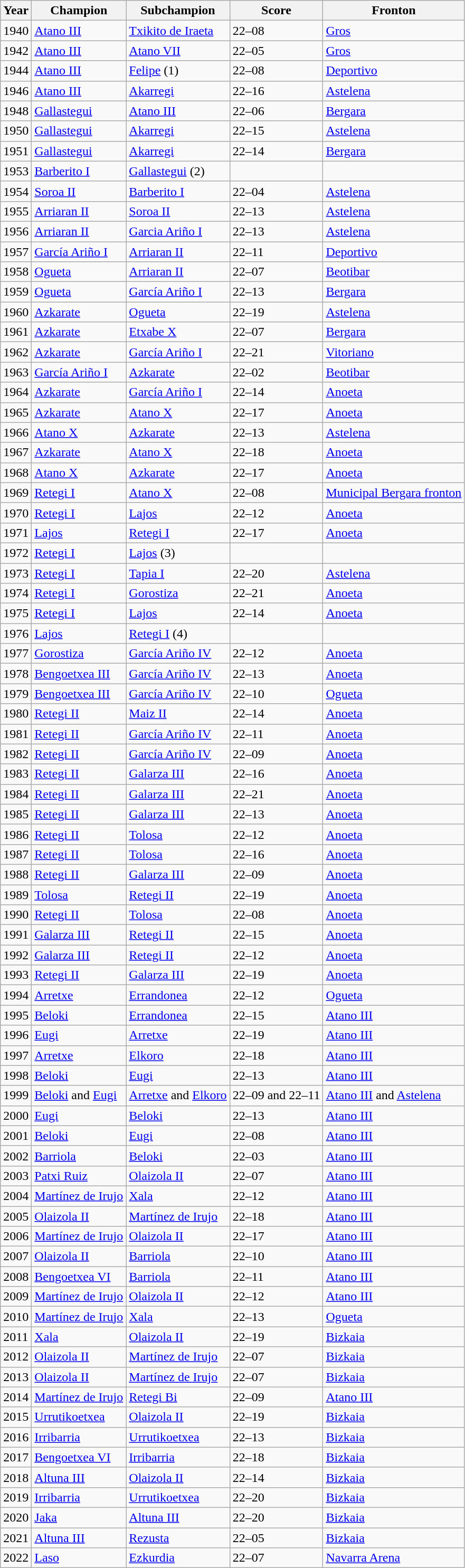<table class="wikitable">
<tr>
<th>Year</th>
<th>Champion</th>
<th>Subchampion</th>
<th>Score</th>
<th>Fronton</th>
</tr>
<tr>
<td>1940</td>
<td><a href='#'>Atano III</a></td>
<td><a href='#'>Txikito de Iraeta</a></td>
<td>22–08</td>
<td><a href='#'>Gros</a></td>
</tr>
<tr>
<td>1942</td>
<td><a href='#'>Atano III</a></td>
<td><a href='#'>Atano VII</a></td>
<td>22–05</td>
<td><a href='#'>Gros</a></td>
</tr>
<tr>
<td>1944</td>
<td><a href='#'>Atano III</a></td>
<td><a href='#'>Felipe</a> (1)</td>
<td>22–08</td>
<td><a href='#'>Deportivo</a></td>
</tr>
<tr>
<td>1946</td>
<td><a href='#'>Atano III</a></td>
<td><a href='#'>Akarregi</a></td>
<td>22–16</td>
<td><a href='#'>Astelena</a></td>
</tr>
<tr>
<td>1948</td>
<td><a href='#'>Gallastegui</a></td>
<td><a href='#'>Atano III</a></td>
<td>22–06</td>
<td><a href='#'>Bergara</a></td>
</tr>
<tr>
<td>1950</td>
<td><a href='#'>Gallastegui</a></td>
<td><a href='#'>Akarregi</a></td>
<td>22–15</td>
<td><a href='#'>Astelena</a></td>
</tr>
<tr>
<td>1951</td>
<td><a href='#'>Gallastegui</a></td>
<td><a href='#'>Akarregi</a></td>
<td>22–14</td>
<td><a href='#'>Bergara</a></td>
</tr>
<tr>
<td>1953</td>
<td><a href='#'>Barberito I</a></td>
<td><a href='#'>Gallastegui</a> (2)</td>
<td></td>
<td></td>
</tr>
<tr>
<td>1954</td>
<td><a href='#'>Soroa II</a></td>
<td><a href='#'>Barberito I</a></td>
<td>22–04</td>
<td><a href='#'>Astelena</a></td>
</tr>
<tr>
<td>1955</td>
<td><a href='#'>Arriaran II</a></td>
<td><a href='#'>Soroa II</a></td>
<td>22–13</td>
<td><a href='#'>Astelena</a></td>
</tr>
<tr>
<td>1956</td>
<td><a href='#'>Arriaran II</a></td>
<td><a href='#'>Garcia Ariño I</a></td>
<td>22–13</td>
<td><a href='#'>Astelena</a></td>
</tr>
<tr>
<td>1957</td>
<td><a href='#'>García Ariño I</a></td>
<td><a href='#'>Arriaran II</a></td>
<td>22–11</td>
<td><a href='#'>Deportivo</a></td>
</tr>
<tr>
<td>1958</td>
<td><a href='#'>Ogueta</a></td>
<td><a href='#'>Arriaran II</a></td>
<td>22–07</td>
<td><a href='#'>Beotibar</a></td>
</tr>
<tr>
<td>1959</td>
<td><a href='#'>Ogueta</a></td>
<td><a href='#'>García Ariño I</a></td>
<td>22–13</td>
<td><a href='#'>Bergara</a></td>
</tr>
<tr>
<td>1960</td>
<td><a href='#'>Azkarate</a></td>
<td><a href='#'>Ogueta</a></td>
<td>22–19</td>
<td><a href='#'>Astelena</a></td>
</tr>
<tr>
<td>1961</td>
<td><a href='#'>Azkarate</a></td>
<td><a href='#'>Etxabe X</a></td>
<td>22–07</td>
<td><a href='#'>Bergara</a></td>
</tr>
<tr>
<td>1962</td>
<td><a href='#'>Azkarate</a></td>
<td><a href='#'>García Ariño I</a></td>
<td>22–21</td>
<td><a href='#'>Vitoriano</a></td>
</tr>
<tr>
<td>1963</td>
<td><a href='#'>García Ariño I</a></td>
<td><a href='#'>Azkarate</a></td>
<td>22–02</td>
<td><a href='#'>Beotibar</a></td>
</tr>
<tr>
<td>1964</td>
<td><a href='#'>Azkarate</a></td>
<td><a href='#'>García Ariño I</a></td>
<td>22–14</td>
<td><a href='#'>Anoeta</a></td>
</tr>
<tr>
<td>1965</td>
<td><a href='#'>Azkarate</a></td>
<td><a href='#'>Atano X</a></td>
<td>22–17</td>
<td><a href='#'>Anoeta</a></td>
</tr>
<tr>
<td>1966</td>
<td><a href='#'>Atano X</a></td>
<td><a href='#'>Azkarate</a></td>
<td>22–13</td>
<td><a href='#'>Astelena</a></td>
</tr>
<tr>
<td>1967</td>
<td><a href='#'>Azkarate</a></td>
<td><a href='#'>Atano X</a></td>
<td>22–18</td>
<td><a href='#'>Anoeta</a></td>
</tr>
<tr>
<td>1968</td>
<td><a href='#'>Atano X</a></td>
<td><a href='#'>Azkarate</a></td>
<td>22–17</td>
<td><a href='#'>Anoeta</a></td>
</tr>
<tr>
<td>1969</td>
<td><a href='#'>Retegi I</a></td>
<td><a href='#'>Atano X</a></td>
<td>22–08</td>
<td><a href='#'>Municipal Bergara fronton</a></td>
</tr>
<tr>
<td>1970</td>
<td><a href='#'>Retegi I</a></td>
<td><a href='#'>Lajos</a></td>
<td>22–12</td>
<td><a href='#'>Anoeta</a></td>
</tr>
<tr>
<td>1971</td>
<td><a href='#'>Lajos</a></td>
<td><a href='#'>Retegi I</a></td>
<td>22–17</td>
<td><a href='#'>Anoeta</a></td>
</tr>
<tr>
<td>1972</td>
<td><a href='#'>Retegi I</a></td>
<td><a href='#'>Lajos</a> (3)</td>
<td></td>
<td></td>
</tr>
<tr>
<td>1973</td>
<td><a href='#'>Retegi I</a></td>
<td><a href='#'>Tapia I</a></td>
<td>22–20</td>
<td><a href='#'>Astelena</a></td>
</tr>
<tr>
<td>1974</td>
<td><a href='#'>Retegi I</a></td>
<td><a href='#'>Gorostiza</a></td>
<td>22–21</td>
<td><a href='#'>Anoeta</a></td>
</tr>
<tr>
<td>1975</td>
<td><a href='#'>Retegi I</a></td>
<td><a href='#'>Lajos</a></td>
<td>22–14</td>
<td><a href='#'>Anoeta</a></td>
</tr>
<tr>
<td>1976</td>
<td><a href='#'>Lajos</a></td>
<td><a href='#'>Retegi I</a> (4)</td>
<td></td>
<td></td>
</tr>
<tr>
<td>1977</td>
<td><a href='#'>Gorostiza</a></td>
<td><a href='#'>García Ariño IV</a></td>
<td>22–12</td>
<td><a href='#'>Anoeta</a></td>
</tr>
<tr>
<td>1978</td>
<td><a href='#'>Bengoetxea III</a></td>
<td><a href='#'>García Ariño IV</a></td>
<td>22–13</td>
<td><a href='#'>Anoeta</a></td>
</tr>
<tr>
<td>1979</td>
<td><a href='#'>Bengoetxea III</a></td>
<td><a href='#'>García Ariño IV</a></td>
<td>22–10</td>
<td><a href='#'>Ogueta</a></td>
</tr>
<tr>
<td>1980</td>
<td><a href='#'>Retegi II</a></td>
<td><a href='#'>Maiz II</a></td>
<td>22–14</td>
<td><a href='#'>Anoeta</a></td>
</tr>
<tr>
<td>1981</td>
<td><a href='#'>Retegi II</a></td>
<td><a href='#'>García Ariño IV</a></td>
<td>22–11</td>
<td><a href='#'>Anoeta</a></td>
</tr>
<tr>
<td>1982</td>
<td><a href='#'>Retegi II</a></td>
<td><a href='#'>García Ariño IV</a></td>
<td>22–09</td>
<td><a href='#'>Anoeta</a></td>
</tr>
<tr>
<td>1983</td>
<td><a href='#'>Retegi II</a></td>
<td><a href='#'>Galarza III</a></td>
<td>22–16</td>
<td><a href='#'>Anoeta</a></td>
</tr>
<tr>
<td>1984</td>
<td><a href='#'>Retegi II</a></td>
<td><a href='#'>Galarza III</a></td>
<td>22–21</td>
<td><a href='#'>Anoeta</a></td>
</tr>
<tr>
<td>1985</td>
<td><a href='#'>Retegi II</a></td>
<td><a href='#'>Galarza III</a></td>
<td>22–13</td>
<td><a href='#'>Anoeta</a></td>
</tr>
<tr>
<td>1986</td>
<td><a href='#'>Retegi II</a></td>
<td><a href='#'>Tolosa</a></td>
<td>22–12</td>
<td><a href='#'>Anoeta</a></td>
</tr>
<tr>
<td>1987</td>
<td><a href='#'>Retegi II</a></td>
<td><a href='#'>Tolosa</a></td>
<td>22–16</td>
<td><a href='#'>Anoeta</a></td>
</tr>
<tr>
<td>1988</td>
<td><a href='#'>Retegi II</a></td>
<td><a href='#'>Galarza III</a></td>
<td>22–09</td>
<td><a href='#'>Anoeta</a></td>
</tr>
<tr>
<td>1989</td>
<td><a href='#'>Tolosa</a></td>
<td><a href='#'>Retegi II</a></td>
<td>22–19</td>
<td><a href='#'>Anoeta</a></td>
</tr>
<tr>
<td>1990</td>
<td><a href='#'>Retegi II</a></td>
<td><a href='#'>Tolosa</a></td>
<td>22–08</td>
<td><a href='#'>Anoeta</a></td>
</tr>
<tr>
<td>1991</td>
<td><a href='#'>Galarza III</a></td>
<td><a href='#'>Retegi II</a></td>
<td>22–15</td>
<td><a href='#'>Anoeta</a></td>
</tr>
<tr>
<td>1992</td>
<td><a href='#'>Galarza III</a></td>
<td><a href='#'>Retegi II</a></td>
<td>22–12</td>
<td><a href='#'>Anoeta</a></td>
</tr>
<tr>
<td>1993</td>
<td><a href='#'>Retegi II</a></td>
<td><a href='#'>Galarza III</a></td>
<td>22–19</td>
<td><a href='#'>Anoeta</a></td>
</tr>
<tr>
<td>1994</td>
<td><a href='#'>Arretxe</a></td>
<td><a href='#'>Errandonea</a></td>
<td>22–12</td>
<td><a href='#'>Ogueta</a></td>
</tr>
<tr>
<td>1995</td>
<td><a href='#'>Beloki</a></td>
<td><a href='#'>Errandonea</a></td>
<td>22–15</td>
<td><a href='#'>Atano III</a></td>
</tr>
<tr>
<td>1996</td>
<td><a href='#'>Eugi</a></td>
<td><a href='#'>Arretxe</a></td>
<td>22–19</td>
<td><a href='#'>Atano III</a></td>
</tr>
<tr>
<td>1997</td>
<td><a href='#'>Arretxe</a></td>
<td><a href='#'>Elkoro</a></td>
<td>22–18</td>
<td><a href='#'>Atano III</a></td>
</tr>
<tr>
<td>1998</td>
<td><a href='#'>Beloki</a></td>
<td><a href='#'>Eugi</a></td>
<td>22–13</td>
<td><a href='#'>Atano III</a></td>
</tr>
<tr>
<td>1999</td>
<td><a href='#'>Beloki</a> and <a href='#'>Eugi</a></td>
<td><a href='#'>Arretxe</a> and <a href='#'>Elkoro</a></td>
<td>22–09 and 22–11</td>
<td><a href='#'>Atano III</a> and <a href='#'>Astelena</a></td>
</tr>
<tr>
<td>2000</td>
<td><a href='#'>Eugi</a></td>
<td><a href='#'>Beloki</a></td>
<td>22–13</td>
<td><a href='#'>Atano III</a></td>
</tr>
<tr>
<td>2001</td>
<td><a href='#'>Beloki</a></td>
<td><a href='#'>Eugi</a></td>
<td>22–08</td>
<td><a href='#'>Atano III</a></td>
</tr>
<tr>
<td>2002</td>
<td><a href='#'>Barriola</a></td>
<td><a href='#'>Beloki</a></td>
<td>22–03</td>
<td><a href='#'>Atano III</a></td>
</tr>
<tr>
<td>2003</td>
<td><a href='#'>Patxi Ruiz</a></td>
<td><a href='#'>Olaizola II</a></td>
<td>22–07</td>
<td><a href='#'>Atano III</a></td>
</tr>
<tr>
<td>2004</td>
<td><a href='#'>Martínez de Irujo</a></td>
<td><a href='#'>Xala</a></td>
<td>22–12</td>
<td><a href='#'>Atano III</a></td>
</tr>
<tr>
<td>2005</td>
<td><a href='#'>Olaizola II</a></td>
<td><a href='#'>Martínez de Irujo</a></td>
<td>22–18</td>
<td><a href='#'>Atano III</a></td>
</tr>
<tr>
<td>2006</td>
<td><a href='#'>Martínez de Irujo</a></td>
<td><a href='#'>Olaizola II</a></td>
<td>22–17</td>
<td><a href='#'>Atano III</a></td>
</tr>
<tr>
<td>2007</td>
<td><a href='#'>Olaizola II</a></td>
<td><a href='#'>Barriola</a></td>
<td>22–10</td>
<td><a href='#'>Atano III</a></td>
</tr>
<tr>
<td>2008</td>
<td><a href='#'>Bengoetxea VI</a></td>
<td><a href='#'>Barriola</a></td>
<td>22–11</td>
<td><a href='#'>Atano III</a></td>
</tr>
<tr>
<td>2009</td>
<td><a href='#'>Martínez de Irujo</a></td>
<td><a href='#'>Olaizola II</a></td>
<td>22–12</td>
<td><a href='#'>Atano III</a></td>
</tr>
<tr>
<td>2010</td>
<td><a href='#'>Martínez de Irujo</a></td>
<td><a href='#'>Xala</a></td>
<td>22–13</td>
<td><a href='#'>Ogueta</a></td>
</tr>
<tr>
<td>2011</td>
<td><a href='#'>Xala</a></td>
<td><a href='#'>Olaizola II</a></td>
<td>22–19</td>
<td><a href='#'>Bizkaia</a></td>
</tr>
<tr>
<td>2012</td>
<td><a href='#'>Olaizola II</a></td>
<td><a href='#'>Martínez de Irujo</a></td>
<td>22–07</td>
<td><a href='#'>Bizkaia</a></td>
</tr>
<tr>
<td>2013</td>
<td><a href='#'>Olaizola II</a></td>
<td><a href='#'>Martínez de Irujo</a></td>
<td>22–07</td>
<td><a href='#'>Bizkaia</a></td>
</tr>
<tr>
<td>2014</td>
<td><a href='#'>Martínez de Irujo</a></td>
<td><a href='#'>Retegi Bi</a></td>
<td>22–09</td>
<td><a href='#'>Atano III</a></td>
</tr>
<tr>
<td>2015</td>
<td><a href='#'>Urrutikoetxea</a></td>
<td><a href='#'>Olaizola II</a></td>
<td>22–19</td>
<td><a href='#'>Bizkaia</a></td>
</tr>
<tr>
<td>2016</td>
<td><a href='#'>Irribarria</a></td>
<td><a href='#'>Urrutikoetxea</a></td>
<td>22–13</td>
<td><a href='#'>Bizkaia</a></td>
</tr>
<tr>
<td>2017</td>
<td><a href='#'>Bengoetxea VI</a></td>
<td><a href='#'>Irribarria</a></td>
<td>22–18</td>
<td><a href='#'>Bizkaia</a></td>
</tr>
<tr>
<td>2018</td>
<td><a href='#'>Altuna III</a></td>
<td><a href='#'>Olaizola II</a></td>
<td>22–14</td>
<td><a href='#'>Bizkaia</a></td>
</tr>
<tr>
<td>2019</td>
<td><a href='#'>Irribarria</a></td>
<td><a href='#'>Urrutikoetxea</a></td>
<td>22–20</td>
<td><a href='#'>Bizkaia</a></td>
</tr>
<tr>
<td>2020</td>
<td><a href='#'>Jaka</a></td>
<td><a href='#'>Altuna III</a></td>
<td>22–20</td>
<td><a href='#'>Bizkaia</a></td>
</tr>
<tr>
<td>2021</td>
<td><a href='#'>Altuna III</a></td>
<td><a href='#'>Rezusta</a></td>
<td>22–05</td>
<td><a href='#'>Bizkaia</a></td>
</tr>
<tr>
<td>2022</td>
<td><a href='#'>Laso</a></td>
<td><a href='#'>Ezkurdia</a></td>
<td>22–07</td>
<td><a href='#'>Navarra Arena</a></td>
</tr>
</table>
